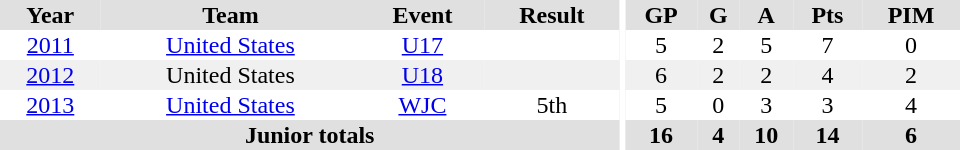<table border="0" cellpadding="1" cellspacing="0" ID="Table3" style="text-align:center; width:40em">
<tr ALIGN="center" bgcolor="#e0e0e0">
<th>Year</th>
<th>Team</th>
<th>Event</th>
<th>Result</th>
<th rowspan="99" bgcolor="#ffffff"></th>
<th>GP</th>
<th>G</th>
<th>A</th>
<th>Pts</th>
<th>PIM</th>
</tr>
<tr>
<td><a href='#'>2011</a></td>
<td><a href='#'>United States</a></td>
<td><a href='#'>U17</a></td>
<td></td>
<td>5</td>
<td>2</td>
<td>5</td>
<td>7</td>
<td>0</td>
</tr>
<tr bgcolor="#f0f0f0">
<td><a href='#'>2012</a></td>
<td>United States</td>
<td><a href='#'>U18</a></td>
<td></td>
<td>6</td>
<td>2</td>
<td>2</td>
<td>4</td>
<td>2</td>
</tr>
<tr>
<td><a href='#'>2013</a></td>
<td><a href='#'>United States</a></td>
<td><a href='#'>WJC</a></td>
<td>5th</td>
<td>5</td>
<td>0</td>
<td>3</td>
<td>3</td>
<td>4</td>
</tr>
<tr bgcolor="#e0e0e0">
<th colspan="4">Junior totals</th>
<th>16</th>
<th>4</th>
<th>10</th>
<th>14</th>
<th>6</th>
</tr>
</table>
